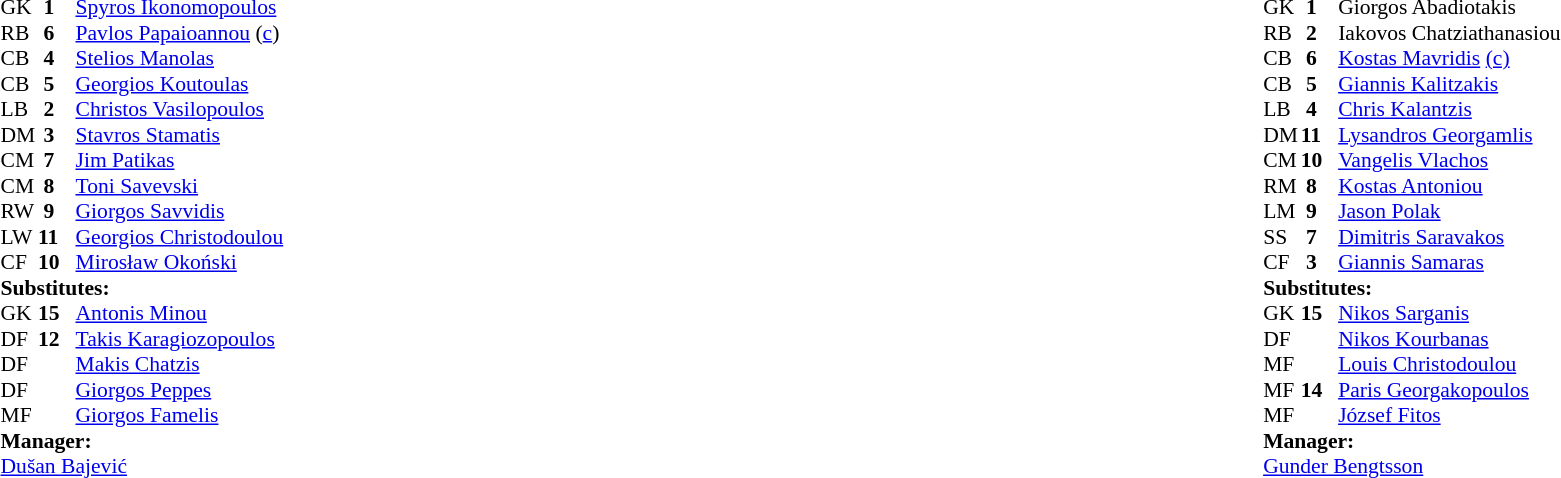<table width="100%">
<tr>
<td valign="top" width="50%"><br><table style="font-size: 90%" cellspacing="0" cellpadding="0">
<tr>
<th width="25"></th>
<th width="25"></th>
</tr>
<tr>
<td>GK</td>
<td><strong> 1</strong></td>
<td> <a href='#'>Spyros Ikonomopoulos</a></td>
</tr>
<tr>
<td>RB</td>
<td><strong> 6</strong></td>
<td> <a href='#'>Pavlos Papaioannou</a> (<a href='#'>c</a>)</td>
</tr>
<tr>
<td>CB</td>
<td><strong> 4</strong></td>
<td> <a href='#'>Stelios Manolas</a></td>
</tr>
<tr>
<td>CB</td>
<td><strong> 5</strong></td>
<td> <a href='#'>Georgios Koutoulas</a></td>
</tr>
<tr>
<td>LB</td>
<td><strong> 2</strong></td>
<td> <a href='#'>Christos Vasilopoulos</a></td>
</tr>
<tr>
<td>DM</td>
<td><strong> 3</strong></td>
<td> <a href='#'>Stavros Stamatis</a></td>
<td> </td>
</tr>
<tr>
<td>CM</td>
<td><strong> 7</strong></td>
<td> <a href='#'>Jim Patikas</a></td>
<td> </td>
</tr>
<tr>
<td>CM</td>
<td><strong> 8</strong></td>
<td> <a href='#'>Toni Savevski</a></td>
</tr>
<tr>
<td>RW</td>
<td><strong> 9</strong></td>
<td> <a href='#'>Giorgos Savvidis</a></td>
<td></td>
<td> </td>
</tr>
<tr>
<td>LW</td>
<td><strong>11</strong></td>
<td> <a href='#'>Georgios Christodoulou</a></td>
</tr>
<tr>
<td>CF</td>
<td><strong>10</strong></td>
<td> <a href='#'>Mirosław Okoński</a></td>
</tr>
<tr>
<td colspan=4><strong>Substitutes:</strong></td>
</tr>
<tr>
<td>GK</td>
<td><strong>15</strong></td>
<td> <a href='#'>Antonis Minou</a></td>
</tr>
<tr>
<td>DF</td>
<td><strong>12</strong></td>
<td> <a href='#'>Takis Karagiozopoulos</a></td>
<td></td>
<td> </td>
</tr>
<tr>
<td>DF</td>
<td><strong> </strong></td>
<td> <a href='#'>Makis Chatzis</a></td>
</tr>
<tr>
<td>DF</td>
<td><strong> </strong></td>
<td> <a href='#'>Giorgos Peppes</a></td>
</tr>
<tr>
<td>MF</td>
<td><strong> </strong></td>
<td> <a href='#'>Giorgos Famelis</a></td>
</tr>
<tr>
<td colspan=4><strong>Manager:</strong></td>
</tr>
<tr>
<td colspan="4"> <a href='#'>Dušan Bajević</a></td>
</tr>
</table>
</td>
<td valign="top" width="50%"><br><table style="font-size: 90%" cellspacing="0" cellpadding="0" align="center">
<tr>
<th width="25"></th>
<th width="25"></th>
</tr>
<tr>
<td>GK</td>
<td><strong> 1</strong></td>
<td> Giorgos Abadiotakis</td>
<td></td>
<td> </td>
</tr>
<tr>
<td>RB</td>
<td><strong> 2</strong></td>
<td> Iakovos Chatziathanasiou</td>
<td> </td>
</tr>
<tr>
<td>CB</td>
<td><strong> 6</strong></td>
<td> <a href='#'>Kostas Mavridis</a> <a href='#'>(c)</a></td>
</tr>
<tr>
<td>CB</td>
<td><strong> 5</strong></td>
<td> <a href='#'>Giannis Kalitzakis</a></td>
</tr>
<tr>
<td>LB</td>
<td><strong> 4</strong></td>
<td> <a href='#'>Chris Kalantzis</a></td>
</tr>
<tr>
<td>DM</td>
<td><strong>11</strong></td>
<td> <a href='#'>Lysandros Georgamlis</a></td>
<td> </td>
</tr>
<tr>
<td>CM</td>
<td><strong>10</strong></td>
<td> <a href='#'>Vangelis Vlachos</a></td>
</tr>
<tr>
<td>RM</td>
<td><strong> 8</strong></td>
<td> <a href='#'>Kostas Antoniou</a></td>
</tr>
<tr>
<td>LM</td>
<td><strong> 9</strong></td>
<td> <a href='#'>Jason Polak</a></td>
<td></td>
<td></td>
</tr>
<tr>
<td>SS</td>
<td><strong> 7</strong></td>
<td> <a href='#'>Dimitris Saravakos</a></td>
</tr>
<tr>
<td>CF</td>
<td><strong> 3</strong></td>
<td> <a href='#'>Giannis Samaras</a></td>
</tr>
<tr>
<td colspan=4><strong>Substitutes:</strong></td>
</tr>
<tr>
<td>GK</td>
<td><strong>15</strong></td>
<td> <a href='#'>Nikos Sarganis</a></td>
<td></td>
<td> </td>
</tr>
<tr>
<td>DF</td>
<td><strong> </strong></td>
<td> <a href='#'>Nikos Kourbanas</a></td>
</tr>
<tr>
<td>MF</td>
<td><strong> </strong></td>
<td> <a href='#'>Louis Christodoulou</a></td>
</tr>
<tr>
<td>MF</td>
<td><strong>14</strong></td>
<td> <a href='#'>Paris Georgakopoulos</a></td>
<td> </td>
<td> </td>
</tr>
<tr>
<td>MF</td>
<td><strong> </strong></td>
<td> <a href='#'>József Fitos</a></td>
</tr>
<tr>
<td colspan=4><strong>Manager:</strong></td>
</tr>
<tr>
<td colspan="4"> <a href='#'>Gunder Bengtsson</a></td>
</tr>
</table>
</td>
</tr>
</table>
